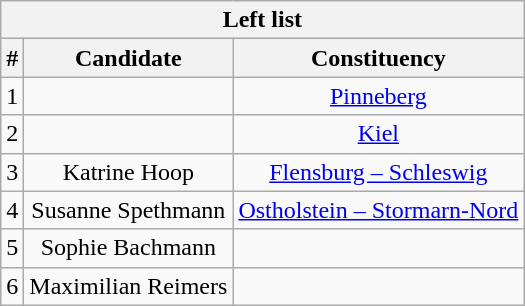<table class="wikitable mw-collapsible mw-collapsed" style="text-align:center">
<tr>
<th colspan=3>Left list</th>
</tr>
<tr>
<th>#</th>
<th>Candidate</th>
<th>Constituency</th>
</tr>
<tr>
<td>1</td>
<td></td>
<td><a href='#'>Pinneberg</a></td>
</tr>
<tr>
<td>2</td>
<td></td>
<td><a href='#'>Kiel</a></td>
</tr>
<tr>
<td>3</td>
<td>Katrine Hoop</td>
<td><a href='#'>Flensburg – Schleswig</a></td>
</tr>
<tr>
<td>4</td>
<td>Susanne Spethmann</td>
<td><a href='#'>Ostholstein – Stormarn-Nord</a></td>
</tr>
<tr>
<td>5</td>
<td>Sophie Bachmann</td>
<td></td>
</tr>
<tr>
<td>6</td>
<td>Maximilian Reimers</td>
<td></td>
</tr>
</table>
